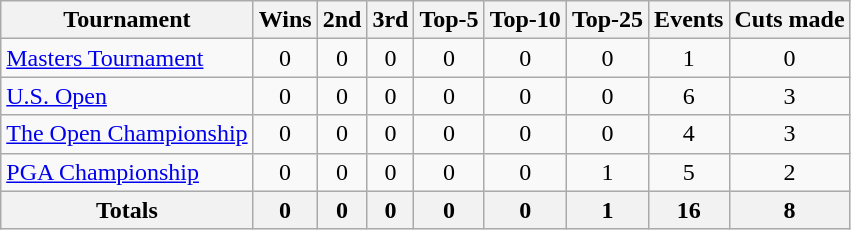<table class=wikitable style=text-align:center>
<tr>
<th>Tournament</th>
<th>Wins</th>
<th>2nd</th>
<th>3rd</th>
<th>Top-5</th>
<th>Top-10</th>
<th>Top-25</th>
<th>Events</th>
<th>Cuts made</th>
</tr>
<tr>
<td align=left><a href='#'>Masters Tournament</a></td>
<td>0</td>
<td>0</td>
<td>0</td>
<td>0</td>
<td>0</td>
<td>0</td>
<td>1</td>
<td>0</td>
</tr>
<tr>
<td align=left><a href='#'>U.S. Open</a></td>
<td>0</td>
<td>0</td>
<td>0</td>
<td>0</td>
<td>0</td>
<td>0</td>
<td>6</td>
<td>3</td>
</tr>
<tr>
<td align=left><a href='#'>The Open Championship</a></td>
<td>0</td>
<td>0</td>
<td>0</td>
<td>0</td>
<td>0</td>
<td>0</td>
<td>4</td>
<td>3</td>
</tr>
<tr>
<td align=left><a href='#'>PGA Championship</a></td>
<td>0</td>
<td>0</td>
<td>0</td>
<td>0</td>
<td>0</td>
<td>1</td>
<td>5</td>
<td>2</td>
</tr>
<tr>
<th>Totals</th>
<th>0</th>
<th>0</th>
<th>0</th>
<th>0</th>
<th>0</th>
<th>1</th>
<th>16</th>
<th>8</th>
</tr>
</table>
